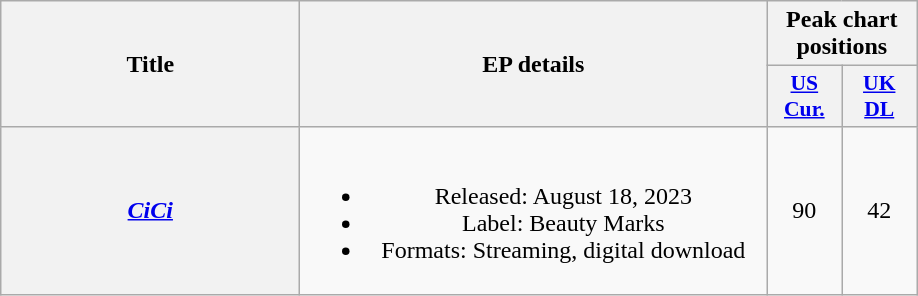<table class="wikitable plainrowheaders" style="text-align:center;">
<tr>
<th scope="col" rowspan="2" style="width:12em;">Title</th>
<th scope="col" rowspan="2" style="width:19em;">EP details</th>
<th scope="col" colspan="2">Peak chart positions</th>
</tr>
<tr>
<th scope="col" style="width:3em;font-size:90%;"><a href='#'>US Cur.</a><br></th>
<th scope="col" style="width:3em;font-size:90%;"><a href='#'>UK<br>DL</a><br></th>
</tr>
<tr>
<th scope="row"><em><a href='#'>CiCi</a></em></th>
<td><br><ul><li>Released: August 18, 2023</li><li>Label: Beauty Marks</li><li>Formats: Streaming, digital download</li></ul></td>
<td>90</td>
<td>42</td>
</tr>
</table>
